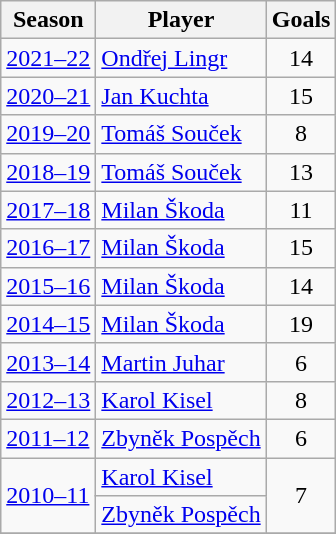<table class="wikitable">
<tr>
<th>Season</th>
<th>Player</th>
<th>Goals</th>
</tr>
<tr>
<td><a href='#'>2021–22</a></td>
<td> <a href='#'>Ondřej Lingr</a></td>
<td style="text-align:center">14</td>
</tr>
<tr>
<td><a href='#'>2020–21</a></td>
<td> <a href='#'>Jan Kuchta</a></td>
<td style="text-align:center">15</td>
</tr>
<tr>
<td><a href='#'>2019–20</a></td>
<td> <a href='#'>Tomáš Souček</a></td>
<td style="text-align:center">8</td>
</tr>
<tr>
<td><a href='#'>2018–19</a></td>
<td> <a href='#'>Tomáš Souček</a></td>
<td style="text-align:center">13</td>
</tr>
<tr>
<td><a href='#'>2017–18</a></td>
<td> <a href='#'>Milan Škoda</a></td>
<td style="text-align:center">11</td>
</tr>
<tr>
<td><a href='#'>2016–17</a></td>
<td> <a href='#'>Milan Škoda</a></td>
<td style="text-align:center">15</td>
</tr>
<tr>
<td><a href='#'>2015–16</a></td>
<td> <a href='#'>Milan Škoda</a></td>
<td style="text-align:center">14</td>
</tr>
<tr>
<td><a href='#'>2014–15</a></td>
<td> <a href='#'>Milan Škoda</a></td>
<td style="text-align:center">19</td>
</tr>
<tr>
<td><a href='#'>2013–14</a></td>
<td> <a href='#'>Martin Juhar</a></td>
<td style="text-align:center">6</td>
</tr>
<tr>
<td><a href='#'>2012–13</a></td>
<td> <a href='#'>Karol Kisel</a></td>
<td style="text-align:center">8</td>
</tr>
<tr>
<td><a href='#'>2011–12</a></td>
<td> <a href='#'>Zbyněk Pospěch</a></td>
<td style="text-align:center">6</td>
</tr>
<tr>
<td rowspan=2><a href='#'>2010–11</a></td>
<td> <a href='#'>Karol Kisel</a></td>
<td rowspan=2 style="text-align:center">7</td>
</tr>
<tr>
<td> <a href='#'>Zbyněk Pospěch</a></td>
</tr>
<tr>
</tr>
</table>
